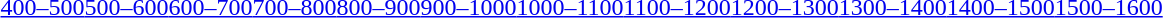<table id="toc" class="toc" summary="Class">
<tr>
<th></th>
</tr>
<tr>
<td style="text-align:center;"><a href='#'>400–500</a><a href='#'>500–600</a><a href='#'>600–700</a><a href='#'>700–800</a><a href='#'>800–900</a><a href='#'>900–1000</a><a href='#'>1000–1100</a><a href='#'>1100–1200</a><a href='#'>1200–1300</a><a href='#'>1300–1400</a><a href='#'>1400–1500</a><a href='#'>1500–1600</a></td>
</tr>
</table>
